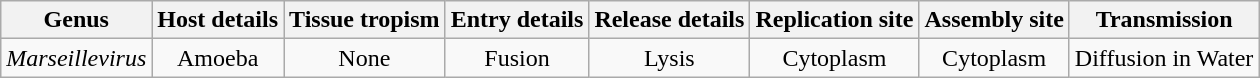<table class="wikitable sortable" style="text-align:center">
<tr>
<th>Genus</th>
<th>Host details</th>
<th>Tissue tropism</th>
<th>Entry details</th>
<th>Release details</th>
<th>Replication site</th>
<th>Assembly site</th>
<th>Transmission</th>
</tr>
<tr>
<td><em>Marseillevirus</em></td>
<td>Amoeba</td>
<td>None</td>
<td>Fusion</td>
<td>Lysis</td>
<td>Cytoplasm</td>
<td>Cytoplasm</td>
<td>Diffusion in Water</td>
</tr>
</table>
